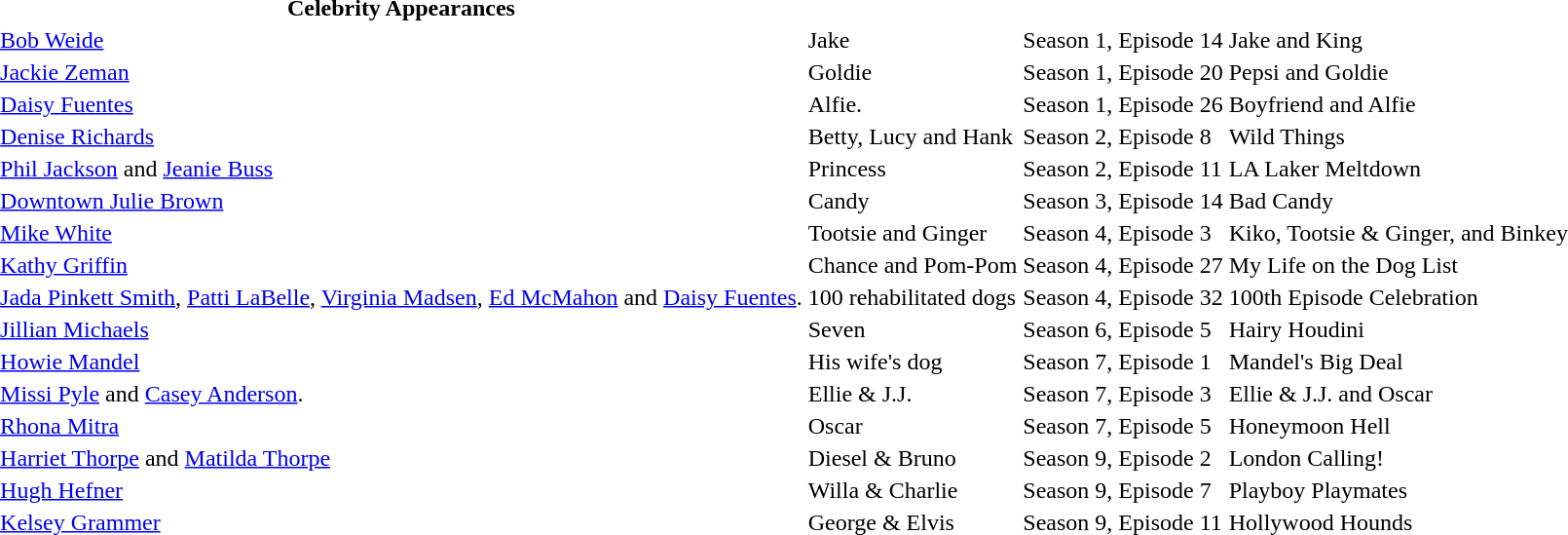<table style="margin:auto; valign=top border:2px solid black; width:80% margin:0 0 0.5em 1em;" class="collapsible collapsed">
<tr>
<th style="font-size:120% text-align:center">Celebrity Appearances</th>
</tr>
<tr>
<td><a href='#'>Bob Weide</a></td>
<td>Jake</td>
<td>Season 1, Episode 14</td>
<td>Jake and King</td>
</tr>
<tr>
<td><a href='#'>Jackie Zeman</a></td>
<td>Goldie</td>
<td>Season 1, Episode 20</td>
<td>Pepsi and Goldie</td>
</tr>
<tr>
<td><a href='#'>Daisy Fuentes</a></td>
<td>Alfie.</td>
<td>Season 1, Episode 26</td>
<td>Boyfriend and Alfie</td>
</tr>
<tr>
<td><a href='#'>Denise Richards</a></td>
<td>Betty, Lucy and Hank</td>
<td>Season 2, Episode 8</td>
<td>Wild Things</td>
</tr>
<tr>
<td><a href='#'>Phil Jackson</a> and <a href='#'>Jeanie Buss</a></td>
<td>Princess</td>
<td>Season 2, Episode 11</td>
<td>LA Laker Meltdown</td>
</tr>
<tr>
<td><a href='#'>Downtown Julie Brown</a></td>
<td>Candy</td>
<td>Season 3, Episode 14</td>
<td>Bad Candy</td>
</tr>
<tr>
<td><a href='#'>Mike White</a></td>
<td>Tootsie and Ginger</td>
<td>Season 4, Episode 3</td>
<td>Kiko, Tootsie & Ginger, and Binkey</td>
</tr>
<tr>
<td><a href='#'>Kathy Griffin</a></td>
<td>Chance and Pom-Pom</td>
<td>Season 4, Episode 27</td>
<td>My Life on the Dog List</td>
</tr>
<tr>
<td><a href='#'>Jada Pinkett Smith</a>, <a href='#'>Patti LaBelle</a>, <a href='#'>Virginia Madsen</a>, <a href='#'>Ed McMahon</a> and <a href='#'>Daisy Fuentes</a>.</td>
<td>100 rehabilitated dogs</td>
<td>Season 4, Episode 32</td>
<td>100th Episode Celebration</td>
</tr>
<tr>
<td><a href='#'>Jillian Michaels</a></td>
<td>Seven</td>
<td>Season 6, Episode 5</td>
<td>Hairy Houdini</td>
</tr>
<tr>
<td><a href='#'>Howie Mandel</a></td>
<td>His wife's dog</td>
<td>Season 7, Episode 1</td>
<td>Mandel's Big Deal</td>
</tr>
<tr>
<td><a href='#'>Missi Pyle</a> and <a href='#'>Casey Anderson</a>.</td>
<td>Ellie & J.J.</td>
<td>Season 7, Episode 3</td>
<td>Ellie & J.J. and Oscar</td>
</tr>
<tr>
<td><a href='#'>Rhona Mitra</a></td>
<td>Oscar</td>
<td>Season 7, Episode 5</td>
<td>Honeymoon Hell</td>
</tr>
<tr>
<td><a href='#'>Harriet Thorpe</a> and <a href='#'>Matilda Thorpe</a></td>
<td>Diesel & Bruno</td>
<td>Season 9, Episode 2</td>
<td>London Calling!</td>
</tr>
<tr>
<td><a href='#'>Hugh Hefner</a></td>
<td>Willa & Charlie</td>
<td>Season 9, Episode 7</td>
<td>Playboy Playmates</td>
</tr>
<tr>
<td><a href='#'>Kelsey Grammer</a></td>
<td>George & Elvis</td>
<td>Season 9, Episode 11</td>
<td>Hollywood Hounds</td>
</tr>
</table>
